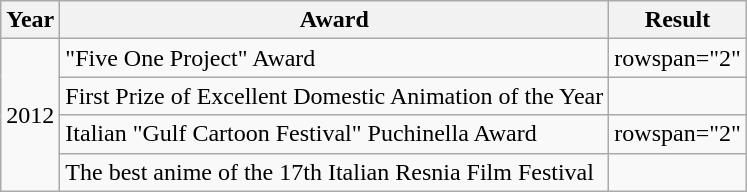<table class="wikitable">
<tr>
<th>Year</th>
<th>Award</th>
<th>Result</th>
</tr>
<tr>
<td rowspan="4">2012</td>
<td>"Five One Project" Award</td>
<td>rowspan="2" </td>
</tr>
<tr>
<td>First Prize of Excellent Domestic Animation of the Year</td>
</tr>
<tr>
<td>Italian "Gulf Cartoon Festival" Puchinella Award</td>
<td>rowspan="2" </td>
</tr>
<tr>
<td>The best anime of the 17th Italian Resnia Film Festival</td>
</tr>
</table>
